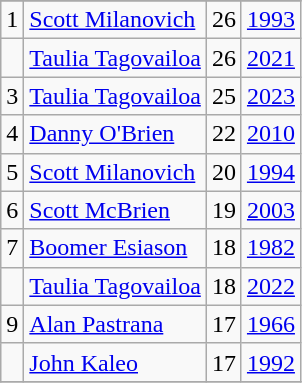<table class="wikitable">
<tr>
</tr>
<tr>
<td>1</td>
<td><a href='#'>Scott Milanovich</a></td>
<td>26</td>
<td><a href='#'>1993</a></td>
</tr>
<tr>
<td></td>
<td><a href='#'>Taulia Tagovailoa</a></td>
<td>26</td>
<td><a href='#'>2021</a></td>
</tr>
<tr>
<td>3</td>
<td><a href='#'>Taulia Tagovailoa</a></td>
<td>25</td>
<td><a href='#'>2023</a></td>
</tr>
<tr>
<td>4</td>
<td><a href='#'>Danny O'Brien</a></td>
<td>22</td>
<td><a href='#'>2010</a></td>
</tr>
<tr>
<td>5</td>
<td><a href='#'>Scott Milanovich</a></td>
<td>20</td>
<td><a href='#'>1994</a></td>
</tr>
<tr>
<td>6</td>
<td><a href='#'>Scott McBrien</a></td>
<td>19</td>
<td><a href='#'>2003</a></td>
</tr>
<tr>
<td>7</td>
<td><a href='#'>Boomer Esiason</a></td>
<td>18</td>
<td><a href='#'>1982</a></td>
</tr>
<tr>
<td></td>
<td><a href='#'>Taulia Tagovailoa</a></td>
<td>18</td>
<td><a href='#'>2022</a></td>
</tr>
<tr>
<td>9</td>
<td><a href='#'>Alan Pastrana</a></td>
<td>17</td>
<td><a href='#'>1966</a></td>
</tr>
<tr>
<td></td>
<td><a href='#'>John Kaleo</a></td>
<td>17</td>
<td><a href='#'>1992</a></td>
</tr>
<tr>
</tr>
</table>
